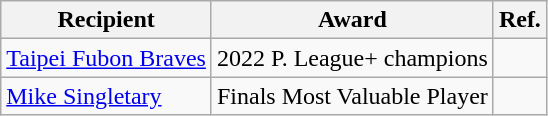<table class="wikitable">
<tr>
<th>Recipient</th>
<th>Award</th>
<th>Ref.</th>
</tr>
<tr>
<td><a href='#'>Taipei Fubon Braves</a></td>
<td>2022 P. League+ champions</td>
<td></td>
</tr>
<tr>
<td><a href='#'>Mike Singletary</a></td>
<td>Finals Most Valuable Player</td>
<td></td>
</tr>
</table>
